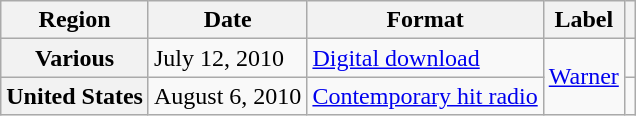<table class="wikitable plainrowheaders">
<tr>
<th scope="col">Region</th>
<th scope="col">Date</th>
<th scope="col">Format</th>
<th scope="col">Label</th>
<th scope="col"></th>
</tr>
<tr>
<th scope="row">Various</th>
<td>July 12, 2010</td>
<td><a href='#'>Digital download</a></td>
<td rowspan="2"><a href='#'>Warner</a></td>
<td align="center"></td>
</tr>
<tr>
<th scope="row">United States</th>
<td>August 6, 2010</td>
<td><a href='#'>Contemporary hit radio</a></td>
<td align="center"></td>
</tr>
</table>
